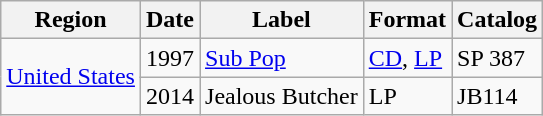<table class="wikitable">
<tr>
<th>Region</th>
<th>Date</th>
<th>Label</th>
<th>Format</th>
<th>Catalog</th>
</tr>
<tr>
<td rowspan="2"><a href='#'>United States</a></td>
<td>1997</td>
<td><a href='#'>Sub Pop</a></td>
<td><a href='#'>CD</a>, <a href='#'>LP</a></td>
<td>SP 387</td>
</tr>
<tr>
<td>2014</td>
<td>Jealous Butcher</td>
<td>LP</td>
<td>JB114</td>
</tr>
</table>
